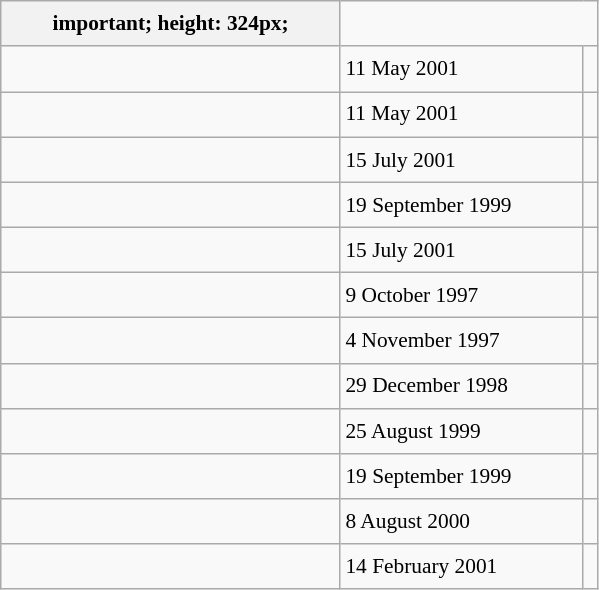<table class="wikitable" style="font-size: 89%; float: left; width: 28em; margin-right: 1em; line-height: 1.65em">
<tr>
<th>important; height: 324px;</th>
</tr>
<tr>
<td></td>
<td>11 May 2001</td>
<td></td>
</tr>
<tr>
<td></td>
<td>11 May 2001</td>
<td></td>
</tr>
<tr>
<td></td>
<td>15 July 2001</td>
<td></td>
</tr>
<tr>
<td></td>
<td>19 September 1999</td>
<td></td>
</tr>
<tr>
<td></td>
<td>15 July 2001</td>
<td></td>
</tr>
<tr>
<td></td>
<td>9 October 1997</td>
<td></td>
</tr>
<tr>
<td></td>
<td>4 November 1997</td>
<td></td>
</tr>
<tr>
<td></td>
<td>29 December 1998</td>
<td></td>
</tr>
<tr>
<td></td>
<td>25 August 1999</td>
<td></td>
</tr>
<tr>
<td></td>
<td>19 September 1999</td>
<td></td>
</tr>
<tr>
<td></td>
<td>8 August 2000</td>
<td></td>
</tr>
<tr>
<td></td>
<td>14 February 2001</td>
<td></td>
</tr>
</table>
